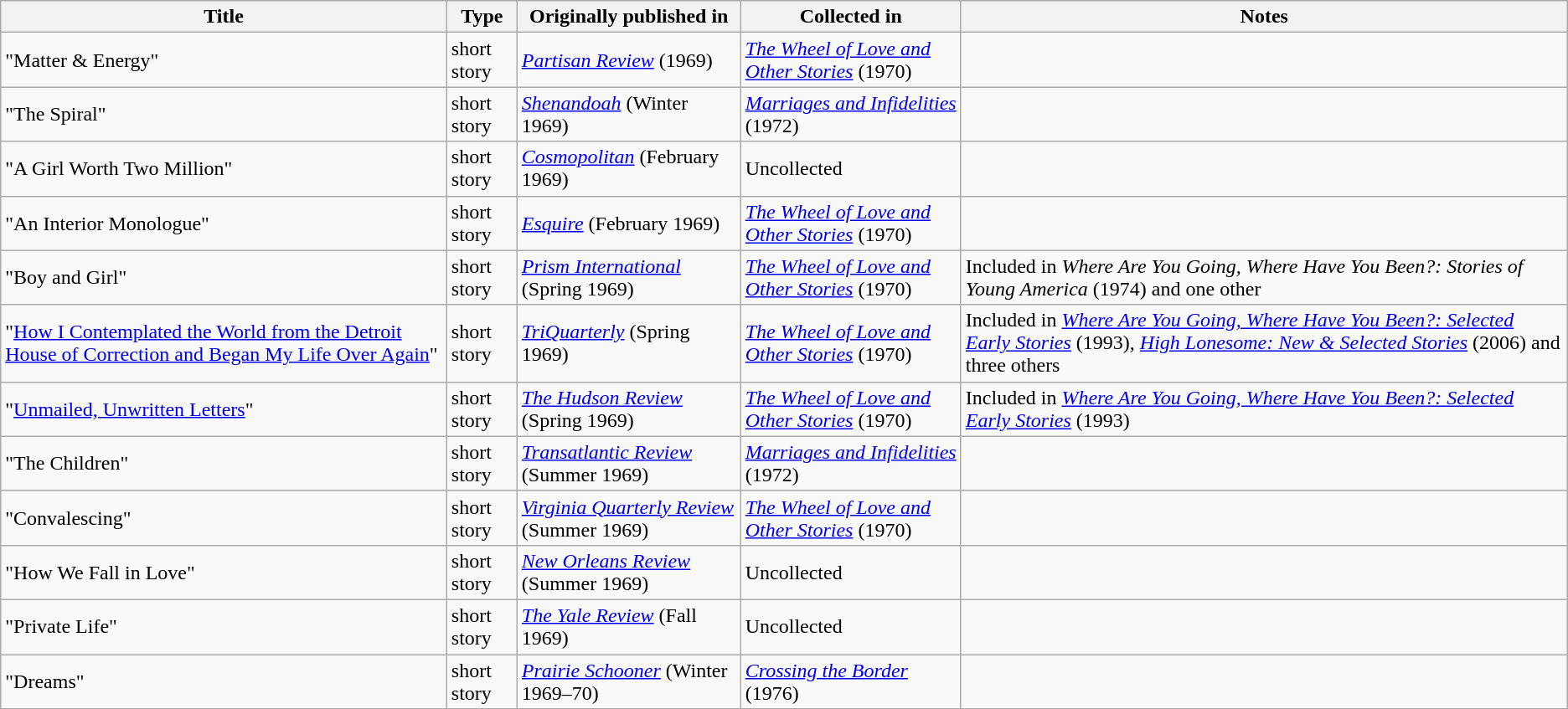<table class="wikitable">
<tr>
<th>Title</th>
<th>Type</th>
<th>Originally published in</th>
<th>Collected in</th>
<th>Notes</th>
</tr>
<tr>
<td>"Matter & Energy"</td>
<td>short story</td>
<td><em><a href='#'>Partisan Review</a></em> (1969)</td>
<td><em><a href='#'>The Wheel of Love and Other Stories</a></em> (1970)</td>
<td></td>
</tr>
<tr>
<td>"The Spiral"</td>
<td>short story</td>
<td><em><a href='#'>Shenandoah</a></em> (Winter 1969)</td>
<td><em><a href='#'>Marriages and Infidelities</a></em> (1972)</td>
<td></td>
</tr>
<tr>
<td>"A Girl Worth Two Million"</td>
<td>short story</td>
<td><em><a href='#'>Cosmopolitan</a></em> (February 1969)</td>
<td>Uncollected</td>
<td></td>
</tr>
<tr>
<td>"An Interior Monologue"</td>
<td>short story</td>
<td><em><a href='#'>Esquire</a></em> (February 1969)</td>
<td><em><a href='#'>The Wheel of Love and Other Stories</a></em> (1970)</td>
<td></td>
</tr>
<tr>
<td>"Boy and Girl"</td>
<td>short story</td>
<td><em><a href='#'>Prism International</a></em> (Spring 1969)</td>
<td><em><a href='#'>The Wheel of Love and Other Stories</a></em> (1970)</td>
<td>Included in <em>Where Are You Going, Where Have You Been?: Stories of Young America</em> (1974) and one other</td>
</tr>
<tr>
<td>"<a href='#'>How I Contemplated the World from the Detroit House of Correction and Began My Life Over Again</a>"</td>
<td>short story</td>
<td><em><a href='#'>TriQuarterly</a></em> (Spring 1969)</td>
<td><em><a href='#'>The Wheel of Love and Other Stories</a></em> (1970)</td>
<td>Included in <em><a href='#'>Where Are You Going, Where Have You Been?: Selected Early Stories</a></em> (1993), <em><a href='#'>High Lonesome: New & Selected Stories</a></em> (2006) and three others</td>
</tr>
<tr>
<td>"<a href='#'>Unmailed, Unwritten Letters</a>"</td>
<td>short story</td>
<td><em><a href='#'>The Hudson Review</a></em> (Spring 1969)</td>
<td><em><a href='#'>The Wheel of Love and Other Stories</a></em> (1970)</td>
<td>Included in <em><a href='#'>Where Are You Going, Where Have You Been?: Selected Early Stories</a></em> (1993)</td>
</tr>
<tr>
<td>"The Children"</td>
<td>short story</td>
<td><em><a href='#'>Transatlantic Review</a></em> (Summer 1969)</td>
<td><em><a href='#'>Marriages and Infidelities</a></em> (1972)</td>
<td></td>
</tr>
<tr>
<td>"Convalescing"</td>
<td>short story</td>
<td><em><a href='#'>Virginia Quarterly Review</a></em> (Summer 1969)</td>
<td><em><a href='#'>The Wheel of Love and Other Stories</a></em> (1970)</td>
<td></td>
</tr>
<tr>
<td>"How We Fall in Love"</td>
<td>short story</td>
<td><em><a href='#'>New Orleans Review</a></em> (Summer 1969)</td>
<td>Uncollected</td>
<td></td>
</tr>
<tr>
<td>"Private Life"</td>
<td>short story</td>
<td><em><a href='#'>The Yale Review</a></em> (Fall 1969)</td>
<td>Uncollected</td>
<td></td>
</tr>
<tr>
<td>"Dreams"</td>
<td>short story</td>
<td><em><a href='#'>Prairie Schooner</a></em> (Winter 1969–70)</td>
<td><em><a href='#'>Crossing the Border</a></em> (1976)</td>
<td></td>
</tr>
</table>
